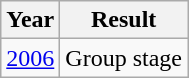<table class="wikitable">
<tr>
<th>Year</th>
<th>Result</th>
</tr>
<tr>
<td> <a href='#'>2006</a></td>
<td>Group stage</td>
</tr>
</table>
